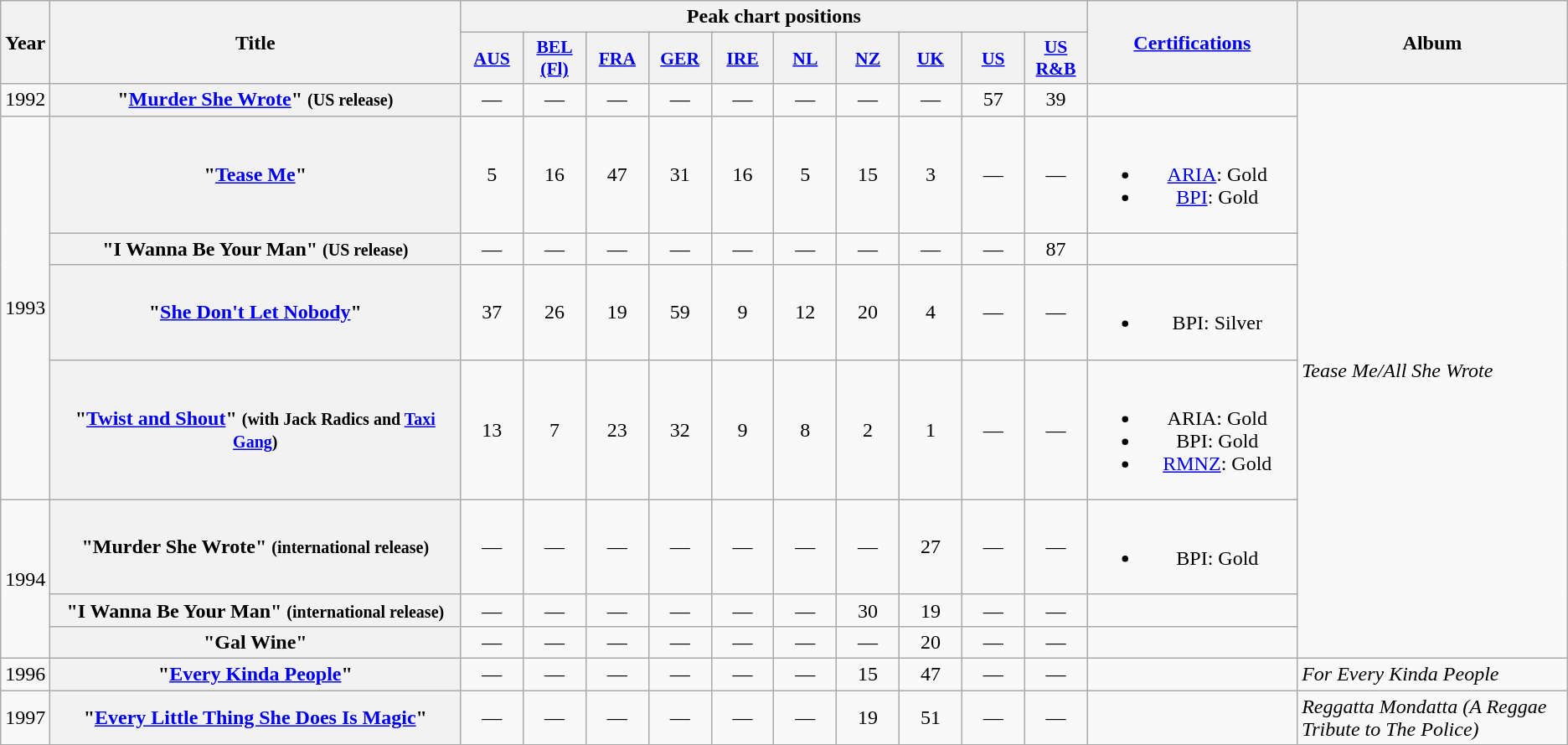<table class="wikitable plainrowheaders" style="text-align:center;">
<tr>
<th scope="col" rowspan="2" style="width:2em;">Year</th>
<th scope="col" rowspan="2" style="width:20em;">Title</th>
<th scope="col" colspan="10">Peak chart positions</th>
<th scope="col" rowspan="2" style="width:10em;"><a href='#'>Certifications</a></th>
<th scope="col" rowspan="2" style="width:13em;">Album</th>
</tr>
<tr>
<th scope="col" style="width:3em;font-size:90%"><a href='#'>AUS</a><br></th>
<th scope="col" style="width:3em;font-size:90%"><a href='#'>BEL<br>(Fl)</a><br></th>
<th scope="col" style="width:3em;font-size:90%"><a href='#'>FRA</a><br></th>
<th scope="col" style="width:3em;font-size:90%"><a href='#'>GER</a><br></th>
<th scope="col" style="width:3em;font-size:90%"><a href='#'>IRE</a><br></th>
<th scope="col" style="width:3em;font-size:90%"><a href='#'>NL</a><br></th>
<th scope="col" style="width:3em;font-size:90%"><a href='#'>NZ</a><br></th>
<th scope="col" style="width:3em;font-size:90%"><a href='#'>UK</a><br></th>
<th scope="col" style="width:3em;font-size:90%"><a href='#'>US</a><br></th>
<th scope="col" style="width:3em;font-size:90%"><a href='#'>US<br>R&B</a><br></th>
</tr>
<tr>
<td>1992</td>
<th scope="row">"<a href='#'>Murder She Wrote</a>" <small>(US release)</small></th>
<td>—</td>
<td>—</td>
<td>—</td>
<td>—</td>
<td>—</td>
<td>—</td>
<td>—</td>
<td>—</td>
<td>57</td>
<td>39</td>
<td></td>
<td align="left" rowspan="8"><em>Tease Me/All She Wrote</em></td>
</tr>
<tr>
<td rowspan="4">1993</td>
<th scope="row">"<a href='#'>Tease Me</a>"</th>
<td>5</td>
<td>16</td>
<td>47</td>
<td>31</td>
<td>16</td>
<td>5</td>
<td>15</td>
<td>3</td>
<td>—</td>
<td>—</td>
<td><br><ul><li><a href='#'>ARIA</a>: Gold</li><li><a href='#'>BPI</a>: Gold</li></ul></td>
</tr>
<tr>
<th scope="row">"I Wanna Be Your Man" <small>(US release)</small></th>
<td>—</td>
<td>—</td>
<td>—</td>
<td>—</td>
<td>—</td>
<td>—</td>
<td>—</td>
<td>—</td>
<td>—</td>
<td>87</td>
<td></td>
</tr>
<tr>
<th scope="row">"<a href='#'>She Don't Let Nobody</a>"</th>
<td>37</td>
<td>26</td>
<td>19</td>
<td>59</td>
<td>9</td>
<td>12</td>
<td>20</td>
<td>4</td>
<td>—</td>
<td>—</td>
<td><br><ul><li>BPI: Silver</li></ul></td>
</tr>
<tr>
<th scope="row">"<a href='#'>Twist and Shout</a>" <small>(with Jack Radics and <a href='#'>Taxi Gang</a>)</small></th>
<td>13</td>
<td>7</td>
<td>23</td>
<td>32</td>
<td>9</td>
<td>8</td>
<td>2</td>
<td>1</td>
<td>—</td>
<td>—</td>
<td><br><ul><li>ARIA: Gold</li><li>BPI: Gold</li><li><a href='#'>RMNZ</a>: Gold</li></ul></td>
</tr>
<tr>
<td rowspan="3">1994</td>
<th scope="row">"Murder She Wrote" <small>(international release)</small></th>
<td>—</td>
<td>—</td>
<td>—</td>
<td>—</td>
<td>—</td>
<td>—</td>
<td>—</td>
<td>27</td>
<td>—</td>
<td>—</td>
<td><br><ul><li>BPI: Gold</li></ul></td>
</tr>
<tr>
<th scope="row">"I Wanna Be Your Man" <small>(international release)</small></th>
<td>—</td>
<td>—</td>
<td>—</td>
<td>—</td>
<td>—</td>
<td>—</td>
<td>30</td>
<td>19</td>
<td>—</td>
<td>—</td>
<td></td>
</tr>
<tr>
<th scope="row">"Gal Wine"</th>
<td>—</td>
<td>—</td>
<td>—</td>
<td>—</td>
<td>—</td>
<td>—</td>
<td>—</td>
<td>20</td>
<td>—</td>
<td>—</td>
<td></td>
</tr>
<tr>
<td>1996</td>
<th scope="row">"<a href='#'>Every Kinda People</a>"</th>
<td>—</td>
<td>—</td>
<td>—</td>
<td>—</td>
<td>—</td>
<td>—</td>
<td>15</td>
<td>47</td>
<td>—</td>
<td>—</td>
<td></td>
<td align="left"><em>For Every Kinda People</em></td>
</tr>
<tr>
<td>1997</td>
<th scope="row">"<a href='#'>Every Little Thing She Does Is Magic</a>"</th>
<td>—</td>
<td>—</td>
<td>—</td>
<td>—</td>
<td>—</td>
<td>—</td>
<td>19</td>
<td>51</td>
<td>—</td>
<td>—</td>
<td></td>
<td align="left"><em>Reggatta Mondatta (A Reggae Tribute to The Police)</em></td>
</tr>
</table>
